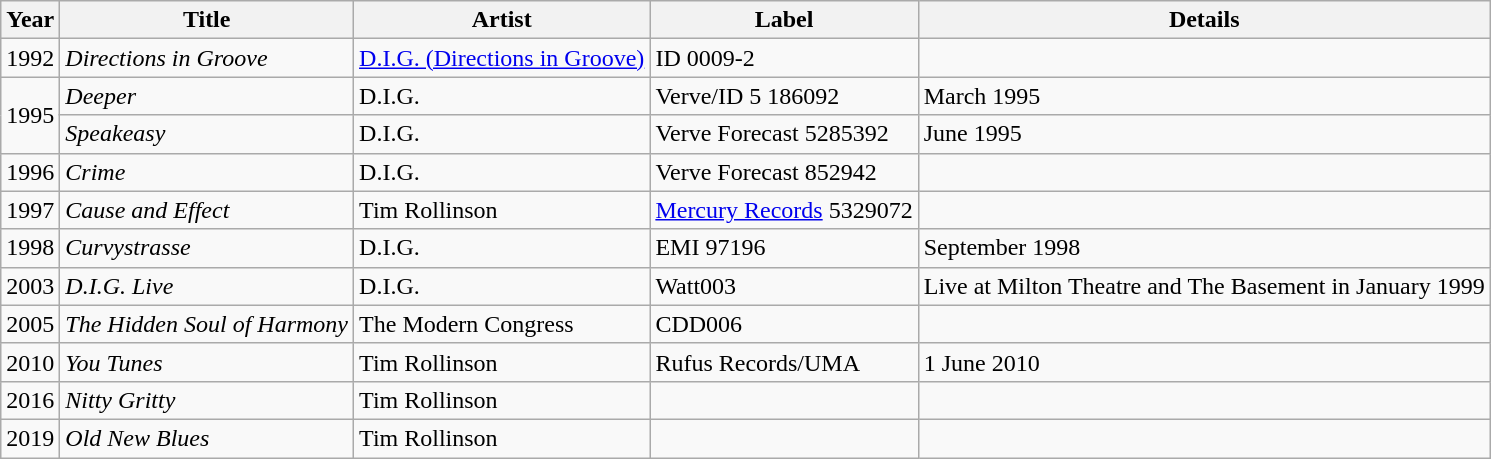<table class="wikitable">
<tr>
<th>Year</th>
<th>Title</th>
<th>Artist</th>
<th>Label</th>
<th>Details</th>
</tr>
<tr>
<td>1992</td>
<td><em>Directions in Groove</em></td>
<td><a href='#'>D.I.G. (Directions in Groove)</a></td>
<td>ID 0009-2</td>
<td></td>
</tr>
<tr>
<td rowspan="2">1995</td>
<td><em>Deeper</em></td>
<td>D.I.G.</td>
<td>Verve/ID 5 186092</td>
<td>March 1995</td>
</tr>
<tr>
<td><em>Speakeasy</em></td>
<td>D.I.G.</td>
<td>Verve Forecast 5285392</td>
<td>June 1995</td>
</tr>
<tr>
<td>1996</td>
<td><em>Crime</em></td>
<td>D.I.G.</td>
<td>Verve Forecast 852942</td>
<td></td>
</tr>
<tr>
<td>1997</td>
<td><em>Cause and Effect</em></td>
<td>Tim Rollinson</td>
<td><a href='#'>Mercury Records</a> 5329072</td>
<td></td>
</tr>
<tr>
<td>1998</td>
<td><em>Curvystrasse</em></td>
<td>D.I.G.</td>
<td>EMI 97196</td>
<td>September 1998</td>
</tr>
<tr>
<td>2003</td>
<td><em>D.I.G. Live</em></td>
<td>D.I.G.</td>
<td>Watt003</td>
<td>Live at Milton Theatre and The Basement in January 1999</td>
</tr>
<tr>
<td>2005</td>
<td><em>The Hidden Soul of Harmony</em></td>
<td>The Modern Congress</td>
<td>CDD006</td>
<td></td>
</tr>
<tr>
<td>2010</td>
<td><em>You Tunes</em></td>
<td>Tim Rollinson</td>
<td>Rufus Records/UMA</td>
<td>1 June 2010</td>
</tr>
<tr>
<td>2016</td>
<td><em>Nitty Gritty</em></td>
<td>Tim Rollinson</td>
<td></td>
<td></td>
</tr>
<tr>
<td>2019</td>
<td><em>Old New Blues</em></td>
<td>Tim Rollinson</td>
<td></td>
<td></td>
</tr>
</table>
